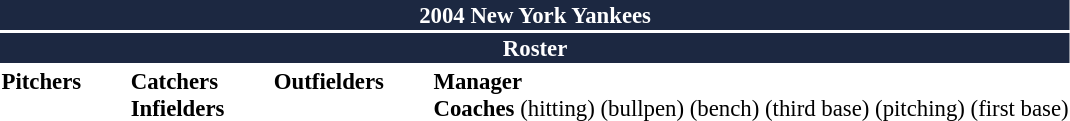<table class="toccolours" style="font-size: 95%;">
<tr>
<th colspan="10" style="background-color: #1c2841; color: white; text-align: center;">2004 New York Yankees</th>
</tr>
<tr>
<td colspan="10" style="background-color: #1c2841; color: white; text-align: center;"><strong>Roster</strong></td>
</tr>
<tr>
<td valign="top"><strong>Pitchers</strong><br>





















</td>
<td width="25px"></td>
<td valign="top"><strong>Catchers</strong><br>


<strong>Infielders</strong>










</td>
<td width="25px"></td>
<td valign="top"><strong>Outfielders</strong><br>




</td>
<td width="25px"></td>
<td valign="top"><strong>Manager</strong><br>
<strong>Coaches</strong>
 (hitting)
 (bullpen)
 (bench)
 (third base)
(pitching)
 (first base)</td>
</tr>
</table>
